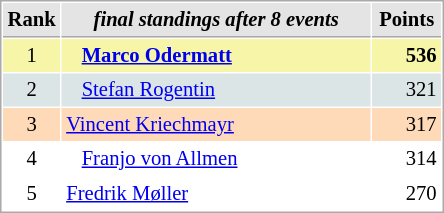<table cellspacing="1" cellpadding="3" style="border:1px solid #AAAAAA;font-size:86%">
<tr style="background-color: #E4E4E4;">
<th style="border-bottom:1px solid #AAAAAA; width: 10px;">Rank</th>
<th style="border-bottom:1px solid #AAAAAA; width: 200px;"><em>final standings after 8 events</em></th>
<th style="border-bottom:1px solid #AAAAAA; width: 40px;">Points</th>
</tr>
<tr style="background:#f7f6a8;">
<td align=center>1</td>
<td>   <strong><a href='#'>Marco Odermatt</a></strong> </td>
<td align=right><strong>536</strong></td>
</tr>
<tr style="background:#dce5e5;">
<td align=center>2</td>
<td>   <a href='#'>Stefan Rogentin</a></td>
<td align=right>321</td>
</tr>
<tr style="background:#ffdab9;">
<td align=center>3</td>
<td> <a href='#'>Vincent Kriechmayr</a></td>
<td align=right>317</td>
</tr>
<tr>
<td align=center>4</td>
<td>   <a href='#'>Franjo von Allmen</a></td>
<td align=right>314</td>
</tr>
<tr>
<td align=center>5</td>
<td> <a href='#'>Fredrik Møller</a></td>
<td align=right>270</td>
</tr>
</table>
